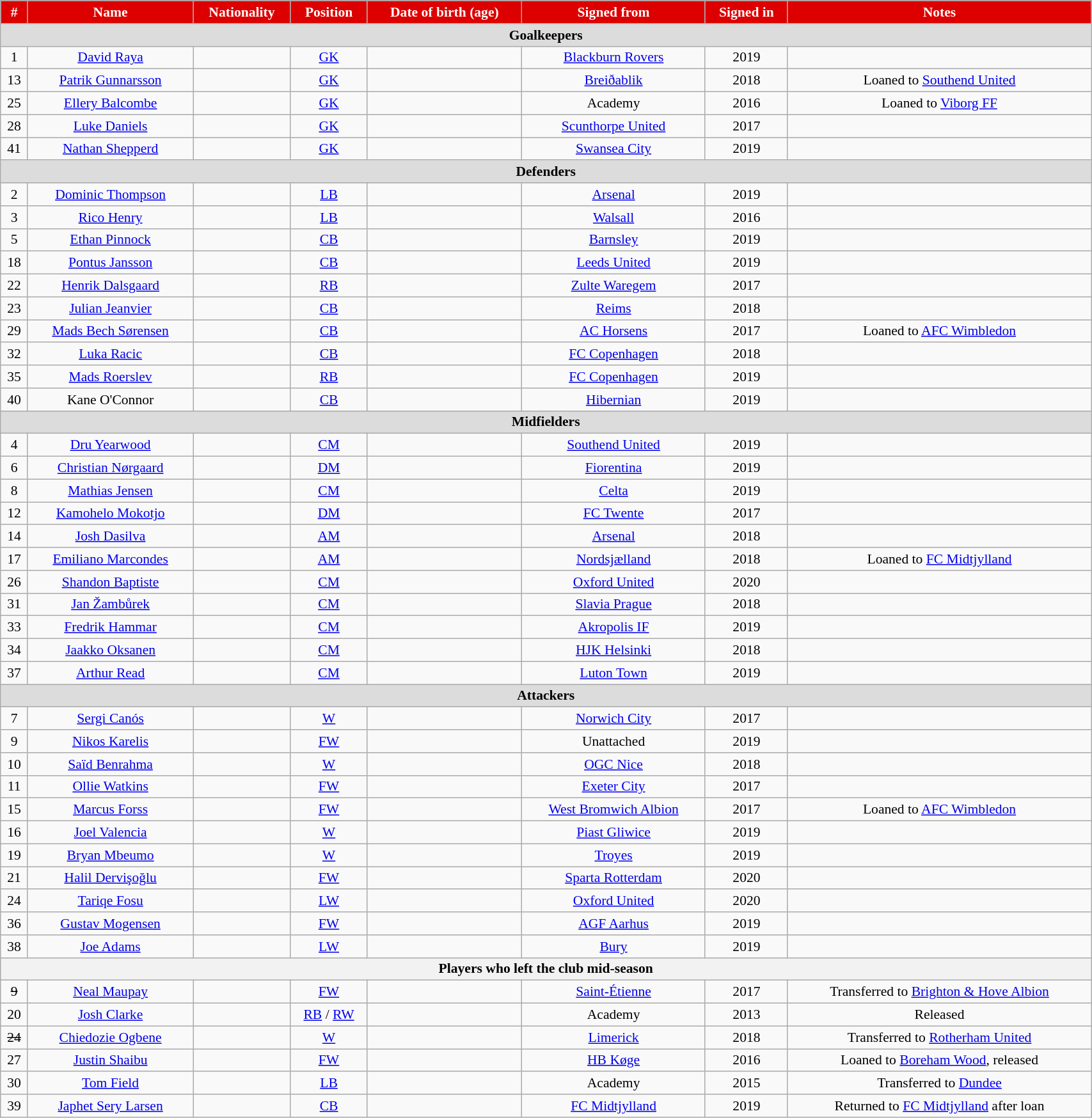<table class="wikitable" style="text-align:center; font-size:90%; width:90%;">
<tr>
<th style="background:#d00; color:white;">#</th>
<th style="background:#d00; color:white;">Name</th>
<th style="background:#d00; color:white;">Nationality</th>
<th style="background:#d00; color:white;">Position</th>
<th style="background:#d00; color:white;">Date of birth (age)</th>
<th style="background:#d00; color:white;">Signed from</th>
<th style="background:#d00; color:white;">Signed in</th>
<th style="background:#d00; color:white;">Notes</th>
</tr>
<tr>
<th colspan="8" scope="row" style="background:#dcdcdc;">Goalkeepers</th>
</tr>
<tr>
<td>1</td>
<td><a href='#'>David Raya</a></td>
<td></td>
<td><a href='#'>GK</a></td>
<td></td>
<td><a href='#'>Blackburn Rovers</a></td>
<td>2019</td>
<td></td>
</tr>
<tr>
<td>13</td>
<td><a href='#'>Patrik Gunnarsson</a></td>
<td></td>
<td><a href='#'>GK</a></td>
<td></td>
<td><a href='#'>Breiðablik</a></td>
<td>2018</td>
<td>Loaned to <a href='#'>Southend United</a></td>
</tr>
<tr>
<td>25</td>
<td><a href='#'>Ellery Balcombe</a></td>
<td></td>
<td><a href='#'>GK</a></td>
<td></td>
<td>Academy</td>
<td>2016</td>
<td>Loaned to <a href='#'>Viborg FF</a></td>
</tr>
<tr>
<td>28</td>
<td><a href='#'>Luke Daniels</a></td>
<td></td>
<td><a href='#'>GK</a></td>
<td></td>
<td><a href='#'>Scunthorpe United</a></td>
<td>2017</td>
<td></td>
</tr>
<tr>
<td>41</td>
<td><a href='#'>Nathan Shepperd</a></td>
<td></td>
<td><a href='#'>GK</a></td>
<td></td>
<td><a href='#'>Swansea City</a></td>
<td>2019</td>
<td></td>
</tr>
<tr>
<th colspan="8" scope="row" style="background:#dcdcdc;">Defenders</th>
</tr>
<tr>
<td>2</td>
<td><a href='#'>Dominic Thompson</a></td>
<td></td>
<td><a href='#'>LB</a></td>
<td></td>
<td><a href='#'>Arsenal</a></td>
<td>2019</td>
<td></td>
</tr>
<tr>
<td>3</td>
<td><a href='#'>Rico Henry</a></td>
<td></td>
<td><a href='#'>LB</a></td>
<td></td>
<td><a href='#'>Walsall</a></td>
<td>2016</td>
<td></td>
</tr>
<tr>
<td>5</td>
<td><a href='#'>Ethan Pinnock</a></td>
<td></td>
<td><a href='#'>CB</a></td>
<td></td>
<td><a href='#'>Barnsley</a></td>
<td>2019</td>
<td></td>
</tr>
<tr>
<td>18</td>
<td><a href='#'>Pontus Jansson</a></td>
<td></td>
<td><a href='#'>CB</a></td>
<td></td>
<td><a href='#'>Leeds United</a></td>
<td>2019</td>
<td></td>
</tr>
<tr>
<td>22</td>
<td><a href='#'>Henrik Dalsgaard</a></td>
<td></td>
<td><a href='#'>RB</a></td>
<td></td>
<td><a href='#'>Zulte Waregem</a></td>
<td>2017</td>
<td></td>
</tr>
<tr>
<td>23</td>
<td><a href='#'>Julian Jeanvier</a></td>
<td></td>
<td><a href='#'>CB</a></td>
<td></td>
<td><a href='#'>Reims</a></td>
<td>2018</td>
<td></td>
</tr>
<tr>
<td>29</td>
<td><a href='#'>Mads Bech Sørensen</a></td>
<td></td>
<td><a href='#'>CB</a></td>
<td></td>
<td><a href='#'>AC Horsens</a></td>
<td>2017</td>
<td>Loaned to <a href='#'>AFC Wimbledon</a></td>
</tr>
<tr>
<td>32</td>
<td><a href='#'>Luka Racic</a></td>
<td></td>
<td><a href='#'>CB</a></td>
<td></td>
<td><a href='#'>FC Copenhagen</a></td>
<td>2018</td>
<td></td>
</tr>
<tr>
<td>35</td>
<td><a href='#'>Mads Roerslev</a></td>
<td></td>
<td><a href='#'>RB</a></td>
<td></td>
<td><a href='#'>FC Copenhagen</a></td>
<td>2019</td>
<td></td>
</tr>
<tr>
<td>40</td>
<td>Kane O'Connor</td>
<td></td>
<td><a href='#'>CB</a></td>
<td></td>
<td><a href='#'>Hibernian</a></td>
<td>2019</td>
<td></td>
</tr>
<tr>
<th colspan="8" scope="row" style="background:#dcdcdc;">Midfielders</th>
</tr>
<tr>
<td>4</td>
<td><a href='#'>Dru Yearwood</a></td>
<td></td>
<td><a href='#'>CM</a></td>
<td></td>
<td><a href='#'>Southend United</a></td>
<td>2019</td>
<td></td>
</tr>
<tr>
<td>6</td>
<td><a href='#'>Christian Nørgaard</a></td>
<td></td>
<td><a href='#'>DM</a></td>
<td></td>
<td><a href='#'>Fiorentina</a></td>
<td>2019</td>
<td></td>
</tr>
<tr>
<td>8</td>
<td><a href='#'>Mathias Jensen</a></td>
<td></td>
<td><a href='#'>CM</a></td>
<td></td>
<td><a href='#'>Celta</a></td>
<td>2019</td>
<td></td>
</tr>
<tr>
<td>12</td>
<td><a href='#'>Kamohelo Mokotjo</a></td>
<td></td>
<td><a href='#'>DM</a></td>
<td></td>
<td><a href='#'>FC Twente</a></td>
<td>2017</td>
<td></td>
</tr>
<tr>
<td>14</td>
<td><a href='#'>Josh Dasilva</a></td>
<td></td>
<td><a href='#'>AM</a></td>
<td></td>
<td><a href='#'>Arsenal</a></td>
<td>2018</td>
<td></td>
</tr>
<tr>
<td>17</td>
<td><a href='#'>Emiliano Marcondes</a></td>
<td></td>
<td><a href='#'>AM</a></td>
<td></td>
<td><a href='#'>Nordsjælland</a></td>
<td>2018</td>
<td>Loaned to <a href='#'>FC Midtjylland</a></td>
</tr>
<tr>
<td>26</td>
<td><a href='#'>Shandon Baptiste</a></td>
<td></td>
<td><a href='#'>CM</a></td>
<td></td>
<td><a href='#'>Oxford United</a></td>
<td>2020</td>
<td></td>
</tr>
<tr>
<td>31</td>
<td><a href='#'>Jan Žambůrek</a></td>
<td></td>
<td><a href='#'>CM</a></td>
<td></td>
<td><a href='#'>Slavia Prague</a></td>
<td>2018</td>
<td></td>
</tr>
<tr>
<td>33</td>
<td><a href='#'>Fredrik Hammar</a></td>
<td></td>
<td><a href='#'>CM</a></td>
<td></td>
<td><a href='#'>Akropolis IF</a></td>
<td>2019</td>
<td></td>
</tr>
<tr>
<td>34</td>
<td><a href='#'>Jaakko Oksanen</a></td>
<td></td>
<td><a href='#'>CM</a></td>
<td></td>
<td><a href='#'>HJK Helsinki</a></td>
<td>2018</td>
<td></td>
</tr>
<tr>
<td>37</td>
<td><a href='#'>Arthur Read</a></td>
<td></td>
<td><a href='#'>CM</a></td>
<td></td>
<td><a href='#'>Luton Town</a></td>
<td>2019</td>
<td></td>
</tr>
<tr>
<th colspan="8" scope="row" style="background:#dcdcdc;">Attackers</th>
</tr>
<tr>
<td>7</td>
<td><a href='#'>Sergi Canós</a></td>
<td></td>
<td><a href='#'>W</a></td>
<td></td>
<td><a href='#'>Norwich City</a></td>
<td>2017</td>
<td></td>
</tr>
<tr>
<td>9</td>
<td><a href='#'>Nikos Karelis</a></td>
<td></td>
<td><a href='#'>FW</a></td>
<td></td>
<td>Unattached</td>
<td>2019</td>
<td></td>
</tr>
<tr>
<td>10</td>
<td><a href='#'>Saïd Benrahma</a></td>
<td></td>
<td><a href='#'>W</a></td>
<td></td>
<td><a href='#'>OGC Nice</a></td>
<td>2018</td>
<td></td>
</tr>
<tr>
<td>11</td>
<td><a href='#'>Ollie Watkins</a></td>
<td></td>
<td><a href='#'>FW</a></td>
<td></td>
<td><a href='#'>Exeter City</a></td>
<td>2017</td>
<td></td>
</tr>
<tr>
<td>15</td>
<td><a href='#'>Marcus Forss</a></td>
<td></td>
<td><a href='#'>FW</a></td>
<td></td>
<td><a href='#'>West Bromwich Albion</a></td>
<td>2017</td>
<td>Loaned to <a href='#'>AFC Wimbledon</a></td>
</tr>
<tr>
<td>16</td>
<td><a href='#'>Joel Valencia</a></td>
<td></td>
<td><a href='#'>W</a></td>
<td></td>
<td><a href='#'>Piast Gliwice</a></td>
<td>2019</td>
<td></td>
</tr>
<tr>
<td>19</td>
<td><a href='#'>Bryan Mbeumo</a></td>
<td></td>
<td><a href='#'>W</a></td>
<td></td>
<td><a href='#'>Troyes</a></td>
<td>2019</td>
<td></td>
</tr>
<tr>
<td>21</td>
<td><a href='#'>Halil Dervişoğlu</a></td>
<td></td>
<td><a href='#'>FW</a></td>
<td></td>
<td><a href='#'>Sparta Rotterdam</a></td>
<td>2020</td>
<td></td>
</tr>
<tr>
<td>24</td>
<td><a href='#'>Tariqe Fosu</a></td>
<td></td>
<td><a href='#'>LW</a></td>
<td></td>
<td><a href='#'>Oxford United</a></td>
<td>2020</td>
<td></td>
</tr>
<tr>
<td>36</td>
<td><a href='#'>Gustav Mogensen</a></td>
<td></td>
<td><a href='#'>FW</a></td>
<td></td>
<td><a href='#'>AGF Aarhus</a></td>
<td>2019</td>
<td></td>
</tr>
<tr>
<td>38</td>
<td><a href='#'>Joe Adams</a></td>
<td></td>
<td><a href='#'>LW</a></td>
<td></td>
<td><a href='#'>Bury</a></td>
<td>2019</td>
<td></td>
</tr>
<tr>
<th colspan="8">Players who left the club mid-season</th>
</tr>
<tr>
<td><s>9</s></td>
<td><a href='#'>Neal Maupay</a></td>
<td></td>
<td><a href='#'>FW</a></td>
<td></td>
<td><a href='#'>Saint-Étienne</a></td>
<td>2017</td>
<td>Transferred to <a href='#'>Brighton & Hove Albion</a></td>
</tr>
<tr>
<td>20</td>
<td><a href='#'>Josh Clarke</a></td>
<td></td>
<td><a href='#'>RB</a> / <a href='#'>RW</a></td>
<td></td>
<td>Academy</td>
<td>2013</td>
<td>Released</td>
</tr>
<tr>
<td><s>24</s></td>
<td><a href='#'>Chiedozie Ogbene</a></td>
<td></td>
<td><a href='#'>W</a></td>
<td></td>
<td><a href='#'>Limerick</a></td>
<td>2018</td>
<td>Transferred to <a href='#'>Rotherham United</a></td>
</tr>
<tr>
<td>27</td>
<td><a href='#'>Justin Shaibu</a></td>
<td></td>
<td><a href='#'>FW</a></td>
<td></td>
<td><a href='#'>HB Køge</a></td>
<td>2016</td>
<td>Loaned to <a href='#'>Boreham Wood</a>, released</td>
</tr>
<tr>
<td>30</td>
<td><a href='#'>Tom Field</a></td>
<td></td>
<td><a href='#'>LB</a></td>
<td></td>
<td>Academy</td>
<td>2015</td>
<td>Transferred to <a href='#'>Dundee</a></td>
</tr>
<tr>
<td>39</td>
<td><a href='#'>Japhet Sery Larsen</a></td>
<td></td>
<td><a href='#'>CB</a></td>
<td></td>
<td><a href='#'>FC Midtjylland</a></td>
<td>2019</td>
<td>Returned to <a href='#'>FC Midtjylland</a> after loan</td>
</tr>
</table>
